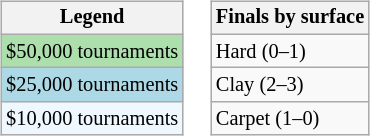<table>
<tr valign=top>
<td><br><table class=wikitable style="font-size:85%">
<tr>
<th>Legend</th>
</tr>
<tr style="background:#addfad;">
<td>$50,000 tournaments</td>
</tr>
<tr style="background:lightblue;">
<td>$25,000 tournaments</td>
</tr>
<tr style="background:#f0f8ff;">
<td>$10,000 tournaments</td>
</tr>
</table>
</td>
<td><br><table class=wikitable style="font-size:85%">
<tr>
<th>Finals by surface</th>
</tr>
<tr>
<td>Hard (0–1)</td>
</tr>
<tr>
<td>Clay (2–3)</td>
</tr>
<tr>
<td>Carpet (1–0)</td>
</tr>
</table>
</td>
</tr>
</table>
